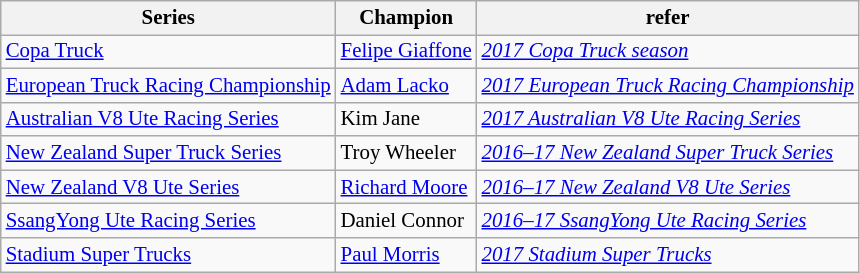<table class="wikitable" style="font-size:87%">
<tr>
<th>Series</th>
<th>Champion</th>
<th>refer</th>
</tr>
<tr>
<td><a href='#'>Copa Truck</a></td>
<td> <a href='#'>Felipe Giaffone</a></td>
<td><em><a href='#'>2017 Copa Truck season</a></em></td>
</tr>
<tr>
<td><a href='#'>European Truck Racing Championship</a></td>
<td> <a href='#'>Adam Lacko</a></td>
<td><em><a href='#'>2017 European Truck Racing Championship</a></em></td>
</tr>
<tr>
<td><a href='#'>Australian V8 Ute Racing Series</a></td>
<td> Kim Jane</td>
<td><em><a href='#'>2017 Australian V8 Ute Racing Series</a></em></td>
</tr>
<tr>
<td><a href='#'>New Zealand Super Truck Series</a></td>
<td> Troy Wheeler</td>
<td><em><a href='#'>2016–17 New Zealand Super Truck Series</a></em></td>
</tr>
<tr>
<td><a href='#'>New Zealand V8 Ute Series</a></td>
<td> <a href='#'>Richard Moore</a></td>
<td><em><a href='#'>2016–17 New Zealand V8 Ute Series</a></em></td>
</tr>
<tr>
<td><a href='#'>SsangYong Ute Racing Series</a></td>
<td> Daniel Connor</td>
<td><em><a href='#'>2016–17 SsangYong Ute Racing Series</a></em></td>
</tr>
<tr>
<td><a href='#'>Stadium Super Trucks</a></td>
<td> <a href='#'>Paul Morris</a></td>
<td><em><a href='#'>2017 Stadium Super Trucks</a></em></td>
</tr>
</table>
